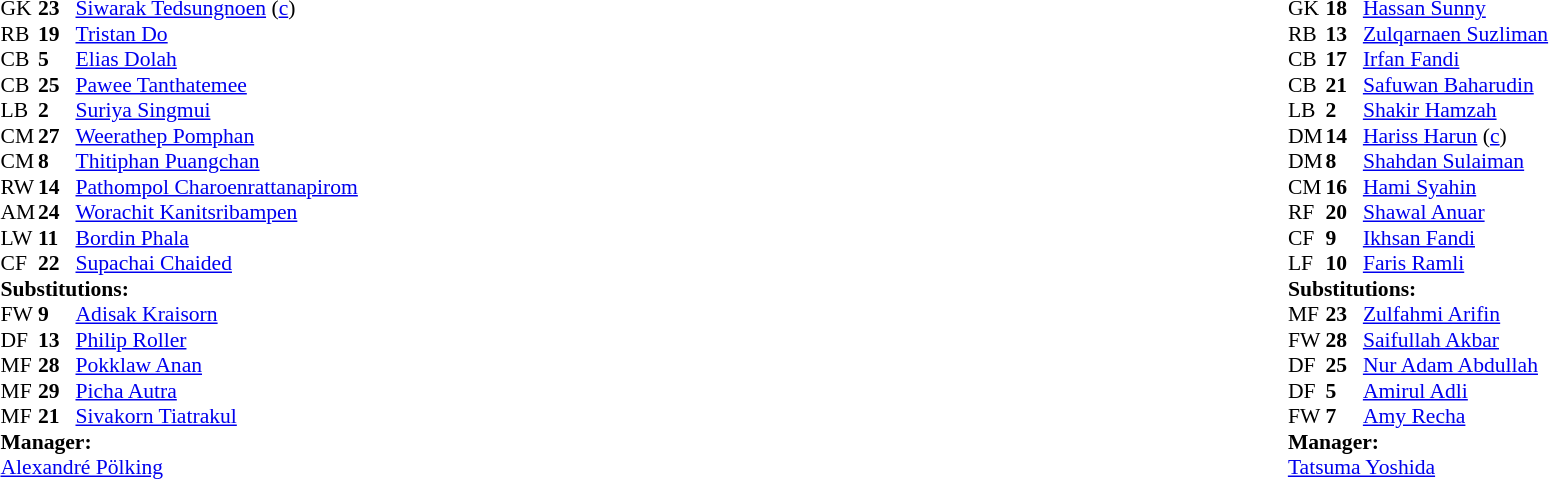<table width="100%">
<tr>
<td valign="top" width="40%"><br><table style="font-size:90%" cellspacing="0" cellpadding="0">
<tr>
<th width=25></th>
<th width=25></th>
</tr>
<tr>
<td>GK</td>
<td><strong>23</strong></td>
<td><a href='#'>Siwarak Tedsungnoen</a> (<a href='#'>c</a>)</td>
<td></td>
</tr>
<tr>
<td>RB</td>
<td><strong>19</strong></td>
<td><a href='#'>Tristan Do</a></td>
</tr>
<tr>
<td>CB</td>
<td><strong>5</strong></td>
<td><a href='#'>Elias Dolah</a></td>
</tr>
<tr>
<td>CB</td>
<td><strong>25</strong></td>
<td><a href='#'>Pawee Tanthatemee</a></td>
</tr>
<tr>
<td>LB</td>
<td><strong>2</strong></td>
<td><a href='#'>Suriya Singmui</a></td>
<td></td>
<td></td>
</tr>
<tr>
<td>CM</td>
<td><strong>27</strong></td>
<td><a href='#'>Weerathep Pomphan</a></td>
</tr>
<tr>
<td>CM</td>
<td><strong>8</strong></td>
<td><a href='#'>Thitiphan Puangchan</a></td>
<td></td>
<td></td>
</tr>
<tr>
<td>RW</td>
<td><strong>14</strong></td>
<td><a href='#'>Pathompol Charoenrattanapirom</a></td>
<td></td>
<td></td>
</tr>
<tr>
<td>AM</td>
<td><strong>24</strong></td>
<td><a href='#'>Worachit Kanitsribampen</a></td>
</tr>
<tr>
<td>LW</td>
<td><strong>11</strong></td>
<td><a href='#'>Bordin Phala</a></td>
<td></td>
<td></td>
</tr>
<tr>
<td>CF</td>
<td><strong>22</strong></td>
<td><a href='#'>Supachai Chaided</a></td>
<td></td>
<td></td>
</tr>
<tr>
<td colspan=3><strong>Substitutions:</strong></td>
</tr>
<tr>
<td>FW</td>
<td><strong>9</strong></td>
<td><a href='#'>Adisak Kraisorn</a></td>
<td></td>
<td></td>
</tr>
<tr>
<td>DF</td>
<td><strong>13</strong></td>
<td><a href='#'>Philip Roller</a></td>
<td></td>
<td></td>
</tr>
<tr>
<td>MF</td>
<td><strong>28</strong></td>
<td><a href='#'>Pokklaw Anan</a></td>
<td></td>
<td></td>
</tr>
<tr>
<td>MF</td>
<td><strong>29</strong></td>
<td><a href='#'>Picha Autra</a></td>
<td></td>
<td></td>
</tr>
<tr>
<td>MF</td>
<td><strong>21</strong></td>
<td><a href='#'>Sivakorn Tiatrakul</a></td>
<td></td>
<td></td>
</tr>
<tr>
<td colspan=3><strong>Manager:</strong></td>
</tr>
<tr>
<td colspan=3> <a href='#'>Alexandré Pölking</a></td>
</tr>
</table>
</td>
<td valign="top"></td>
<td valign="top" width="50%"><br><table style="font-size:90%; margin:auto" cellspacing="0" cellpadding="0">
<tr>
<th width=25></th>
<th width=25></th>
</tr>
<tr>
<td>GK</td>
<td><strong>18</strong></td>
<td><a href='#'>Hassan Sunny</a></td>
</tr>
<tr>
<td>RB</td>
<td><strong>13</strong></td>
<td><a href='#'>Zulqarnaen Suzliman</a></td>
</tr>
<tr>
<td>CB</td>
<td><strong>17</strong></td>
<td><a href='#'>Irfan Fandi</a></td>
</tr>
<tr>
<td>CB</td>
<td><strong>21</strong></td>
<td><a href='#'>Safuwan Baharudin</a></td>
</tr>
<tr>
<td>LB</td>
<td><strong>2</strong></td>
<td><a href='#'>Shakir Hamzah</a></td>
<td></td>
<td></td>
</tr>
<tr>
<td>DM</td>
<td><strong>14</strong></td>
<td><a href='#'>Hariss Harun</a> (<a href='#'>c</a>)</td>
</tr>
<tr>
<td>DM</td>
<td><strong>8</strong></td>
<td><a href='#'>Shahdan Sulaiman</a></td>
</tr>
<tr>
<td>CM</td>
<td><strong>16</strong></td>
<td><a href='#'>Hami Syahin</a></td>
<td></td>
<td></td>
</tr>
<tr>
<td>RF</td>
<td><strong>20</strong></td>
<td><a href='#'>Shawal Anuar</a></td>
<td></td>
<td></td>
</tr>
<tr>
<td>CF</td>
<td><strong>9</strong></td>
<td><a href='#'>Ikhsan Fandi</a></td>
<td></td>
<td></td>
</tr>
<tr>
<td>LF</td>
<td><strong>10</strong></td>
<td><a href='#'>Faris Ramli</a></td>
</tr>
<tr>
<td colspan=3><strong>Substitutions:</strong></td>
</tr>
<tr>
<td>MF</td>
<td><strong>23</strong></td>
<td><a href='#'>Zulfahmi Arifin</a></td>
<td></td>
<td></td>
<td></td>
</tr>
<tr>
<td>FW</td>
<td><strong>28</strong></td>
<td><a href='#'>Saifullah Akbar</a></td>
<td></td>
<td></td>
</tr>
<tr>
<td>DF</td>
<td><strong>25</strong></td>
<td><a href='#'>Nur Adam Abdullah</a></td>
<td></td>
<td></td>
</tr>
<tr>
<td>DF</td>
<td><strong>5</strong></td>
<td><a href='#'>Amirul Adli</a></td>
<td></td>
<td></td>
</tr>
<tr>
<td>FW</td>
<td><strong>7</strong></td>
<td><a href='#'>Amy Recha</a></td>
<td></td>
<td></td>
</tr>
<tr>
<td colspan=3><strong>Manager:</strong></td>
</tr>
<tr>
<td colspan=3> <a href='#'>Tatsuma Yoshida</a></td>
</tr>
</table>
</td>
</tr>
</table>
